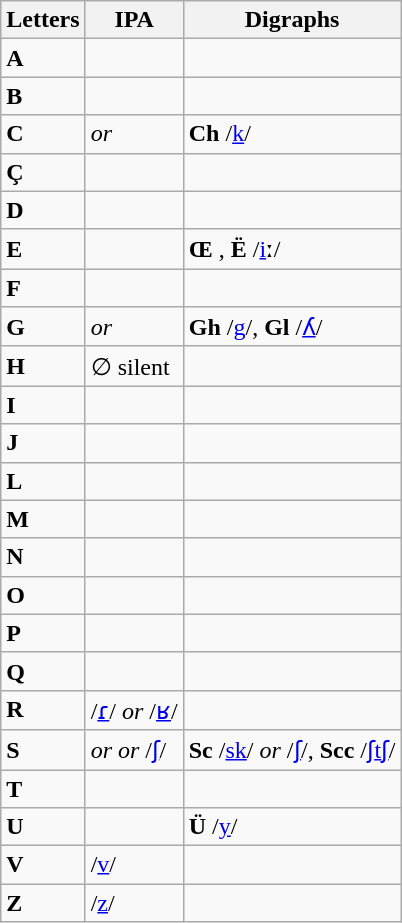<table class="wikitable">
<tr>
<th>Letters</th>
<th>IPA</th>
<th>Digraphs</th>
</tr>
<tr>
<td><strong>A</strong></td>
<td></td>
<td></td>
</tr>
<tr>
<td><strong>B</strong></td>
<td></td>
<td></td>
</tr>
<tr>
<td><strong>C</strong></td>
<td> <em>or</em> </td>
<td><strong>Ch</strong> /<a href='#'>k</a>/</td>
</tr>
<tr>
<td><strong>Ç</strong></td>
<td></td>
<td></td>
</tr>
<tr>
<td><strong>D</strong></td>
<td></td>
<td></td>
</tr>
<tr>
<td><strong>E</strong></td>
<td></td>
<td><strong>Œ</strong> , <strong>Ë</strong> /<a href='#'>i</a>ː/</td>
</tr>
<tr>
<td><strong>F</strong></td>
<td></td>
<td></td>
</tr>
<tr>
<td><strong>G</strong></td>
<td> <em>or</em> </td>
<td><strong>Gh</strong> /<a href='#'>g</a>/, <strong>Gl</strong> /<a href='#'>ʎ</a>/</td>
</tr>
<tr>
<td><strong>H</strong></td>
<td>∅ silent</td>
<td></td>
</tr>
<tr>
<td><strong>I</strong></td>
<td></td>
<td></td>
</tr>
<tr>
<td><strong>J</strong></td>
<td></td>
<td></td>
</tr>
<tr>
<td><strong>L</strong></td>
<td></td>
<td></td>
</tr>
<tr>
<td><strong>M</strong></td>
<td></td>
<td></td>
</tr>
<tr>
<td><strong>N</strong></td>
<td></td>
<td></td>
</tr>
<tr>
<td><strong>O</strong></td>
<td></td>
<td></td>
</tr>
<tr>
<td><strong>P</strong></td>
<td></td>
<td></td>
</tr>
<tr>
<td><strong>Q</strong></td>
<td></td>
<td></td>
</tr>
<tr>
<td><strong>R</strong></td>
<td>/<a href='#'>ɾ</a>/ <em>or</em> /<a href='#'>ʁ</a>/</td>
<td></td>
</tr>
<tr>
<td><strong>S</strong></td>
<td> <em>or</em>  <em>or</em> /<a href='#'>ʃ</a>/</td>
<td><strong>Sc</strong> /<a href='#'>s</a><a href='#'>k</a>/ <em>or</em> /<a href='#'>ʃ</a>/, <strong>Scc</strong> /<a href='#'>ʃ</a><a href='#'>t</a><a href='#'>ʃ</a>/</td>
</tr>
<tr>
<td><strong>T</strong></td>
<td></td>
<td></td>
</tr>
<tr>
<td><strong>U</strong></td>
<td></td>
<td><strong>Ü</strong> /<a href='#'>y</a>/</td>
</tr>
<tr>
<td><strong>V</strong></td>
<td>/<a href='#'>v</a>/</td>
<td></td>
</tr>
<tr>
<td><strong>Z</strong></td>
<td>/<a href='#'>z</a>/</td>
<td></td>
</tr>
</table>
